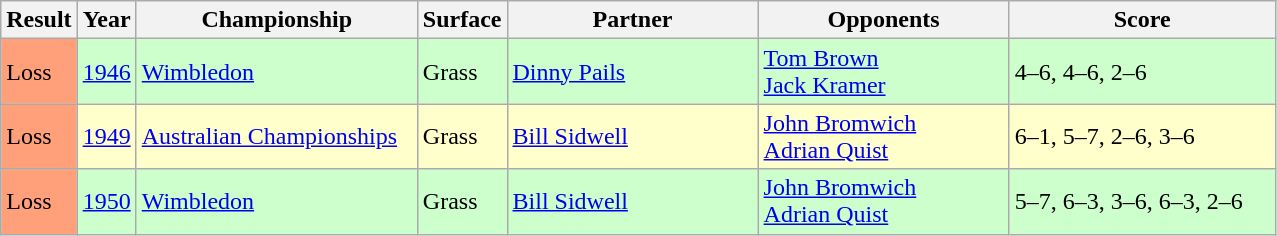<table class="sortable wikitable">
<tr>
<th style="width:40px">Result</th>
<th style="width:30px">Year</th>
<th style="width:180px">Championship</th>
<th style="width:50px">Surface</th>
<th style="width:160px">Partner</th>
<th style="width:160px">Opponents</th>
<th style="width:170px" class="unsortable">Score</th>
</tr>
<tr style="background:#ccffcc">
<td style="background:#FFA07A">Loss</td>
<td><a href='#'>1946</a></td>
<td><a href='#'>Wimbledon</a></td>
<td>Grass</td>
<td> <a href='#'>Dinny Pails</a></td>
<td> <a href='#'>Tom Brown</a> <br>  <a href='#'>Jack Kramer</a></td>
<td>4–6, 4–6, 2–6</td>
</tr>
<tr style="background:#ffffcc">
<td style="background:#FFA07A">Loss</td>
<td><a href='#'>1949</a></td>
<td><a href='#'>Australian Championships</a></td>
<td>Grass</td>
<td> <a href='#'>Bill Sidwell</a></td>
<td> <a href='#'>John Bromwich</a> <br>  <a href='#'>Adrian Quist</a></td>
<td>6–1, 5–7, 2–6, 3–6</td>
</tr>
<tr style="background:#ccffcc">
<td style="background:#FFA07A">Loss</td>
<td><a href='#'>1950</a></td>
<td><a href='#'>Wimbledon</a></td>
<td>Grass</td>
<td> <a href='#'>Bill Sidwell</a></td>
<td> <a href='#'>John Bromwich</a> <br>  <a href='#'>Adrian Quist</a></td>
<td>5–7, 6–3, 3–6, 6–3, 2–6</td>
</tr>
</table>
